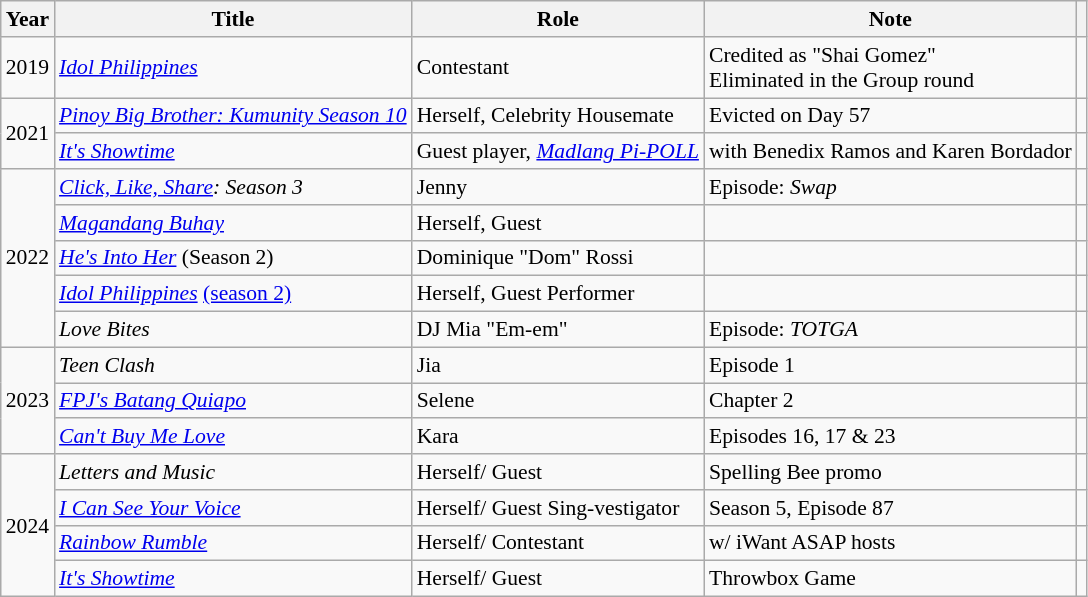<table class="wikitable" style="font-size:90%">
<tr>
<th>Year</th>
<th>Title</th>
<th>Role</th>
<th>Note</th>
<th></th>
</tr>
<tr>
<td>2019</td>
<td><em><a href='#'>Idol Philippines</a></em></td>
<td>Contestant</td>
<td>Credited as "Shai Gomez"<br>Eliminated in the Group round</td>
<td></td>
</tr>
<tr>
<td rowspan="2">2021</td>
<td><em><a href='#'>Pinoy Big Brother: Kumunity Season 10</a></em></td>
<td>Herself, Celebrity Housemate</td>
<td>Evicted on Day 57</td>
<td align="center"></td>
</tr>
<tr>
<td><em><a href='#'>It's Showtime</a></em></td>
<td>Guest player, <em><a href='#'>Madlang Pi-POLL</a></em></td>
<td>with Benedix Ramos and Karen Bordador</td>
<td></td>
</tr>
<tr>
<td rowspan="5">2022</td>
<td><em><a href='#'>Click, Like, Share</a>: Season 3</em></td>
<td>Jenny</td>
<td>Episode: <em>Swap</em></td>
<td align="center"></td>
</tr>
<tr>
<td><em><a href='#'>Magandang Buhay</a></em></td>
<td>Herself, Guest</td>
<td></td>
<td align="center"></td>
</tr>
<tr>
<td><em><a href='#'>He's Into Her</a></em> (Season 2)</td>
<td>Dominique "Dom" Rossi</td>
<td></td>
<td align="center"></td>
</tr>
<tr>
<td><em><a href='#'>Idol Philippines</a></em> <a href='#'>(season 2)</a></td>
<td>Herself, Guest Performer</td>
<td></td>
<td></td>
</tr>
<tr>
<td><em>Love Bites</em></td>
<td>DJ Mia "Em-em"</td>
<td>Episode: <em>TOTGA</em></td>
<td align="center"></td>
</tr>
<tr>
<td rowspan="3">2023</td>
<td><em>Teen Clash</em></td>
<td>Jia</td>
<td>Episode 1</td>
<td></td>
</tr>
<tr>
<td><em><a href='#'>FPJ's Batang Quiapo</a></em></td>
<td>Selene</td>
<td>Chapter 2</td>
<td align="center"></td>
</tr>
<tr>
<td><em><a href='#'>Can't Buy Me Love</a></em></td>
<td>Kara</td>
<td>Episodes 16, 17 & 23</td>
<td></td>
</tr>
<tr>
<td rowspan="4">2024</td>
<td><em>Letters and Music</em></td>
<td>Herself/ Guest</td>
<td>Spelling Bee promo</td>
<td></td>
</tr>
<tr>
<td><em><a href='#'>I Can See Your Voice</a></em></td>
<td>Herself/ Guest Sing-vestigator</td>
<td>Season 5, Episode 87</td>
<td></td>
</tr>
<tr>
<td><em><a href='#'>Rainbow Rumble</a></em></td>
<td>Herself/ Contestant</td>
<td>w/ iWant ASAP hosts</td>
<td align="center"></td>
</tr>
<tr>
<td><em><a href='#'>It's Showtime</a></em></td>
<td>Herself/ Guest</td>
<td>Throwbox Game</td>
<td align="center"></td>
</tr>
</table>
